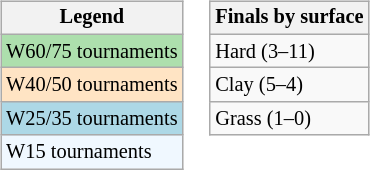<table>
<tr valign=top>
<td><br><table class="wikitable" style="font-size:85%;">
<tr>
<th>Legend</th>
</tr>
<tr style=background:#addfad;>
<td>W60/75 tournaments</td>
</tr>
<tr style="background:#ffe4c4;">
<td>W40/50 tournaments</td>
</tr>
<tr style="background:lightblue;">
<td>W25/35 tournaments</td>
</tr>
<tr style="background:#f0f8ff;">
<td>W15 tournaments</td>
</tr>
</table>
</td>
<td><br><table class="wikitable" style="font-size:85%;">
<tr>
<th>Finals by surface</th>
</tr>
<tr>
<td>Hard (3–11)</td>
</tr>
<tr>
<td>Clay (5–4)</td>
</tr>
<tr>
<td>Grass (1–0)</td>
</tr>
</table>
</td>
</tr>
</table>
